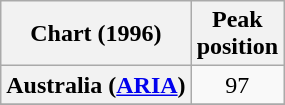<table class="wikitable sortable plainrowheaders" style="text-align:center">
<tr>
<th>Chart (1996)</th>
<th>Peak<br>position</th>
</tr>
<tr>
<th scope="row">Australia (<a href='#'>ARIA</a>)</th>
<td>97</td>
</tr>
<tr>
</tr>
</table>
